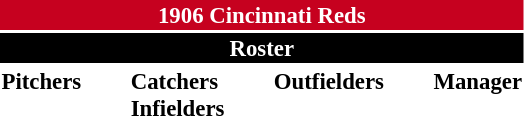<table class="toccolours" style="font-size: 95%;">
<tr>
<th colspan="10" style="background-color: #c6011f; color: white; text-align: center;">1906 Cincinnati Reds</th>
</tr>
<tr>
<td colspan="10" style="background-color: black; color: white; text-align: center;"><strong>Roster</strong></td>
</tr>
<tr>
<td valign="top"><strong>Pitchers</strong><br>











</td>
<td width="25px"></td>
<td valign="top"><strong>Catchers</strong><br>




<strong>Infielders</strong>








</td>
<td width="25px"></td>
<td valign="top"><strong>Outfielders</strong><br>






</td>
<td width="25px"></td>
<td valign="top"><strong>Manager</strong><br></td>
</tr>
</table>
